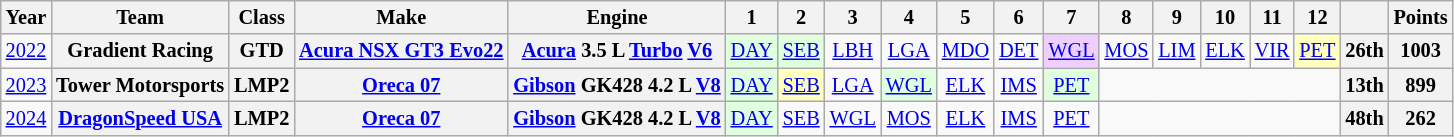<table class="wikitable" style="text-align:center; font-size:85%">
<tr>
<th>Year</th>
<th>Team</th>
<th>Class</th>
<th>Make</th>
<th>Engine</th>
<th>1</th>
<th>2</th>
<th>3</th>
<th>4</th>
<th>5</th>
<th>6</th>
<th>7</th>
<th>8</th>
<th>9</th>
<th>10</th>
<th>11</th>
<th>12</th>
<th></th>
<th>Points</th>
</tr>
<tr>
<td><a href='#'>2022</a></td>
<th nowrap>Gradient Racing</th>
<th>GTD</th>
<th nowrap><a href='#'>Acura NSX GT3 Evo22</a></th>
<th nowrap><a href='#'>Acura</a> 3.5 L <a href='#'>Turbo</a> <a href='#'>V6</a></th>
<td style="background:#DFFFDF;"><a href='#'>DAY</a><br></td>
<td style="background:#DFFFDF;"><a href='#'>SEB</a><br></td>
<td><a href='#'>LBH</a></td>
<td><a href='#'>LGA</a></td>
<td><a href='#'>MDO</a></td>
<td><a href='#'>DET</a></td>
<td style="background:#EFCFFF;"><a href='#'>WGL</a><br></td>
<td><a href='#'>MOS</a></td>
<td><a href='#'>LIM</a></td>
<td><a href='#'>ELK</a></td>
<td><a href='#'>VIR</a></td>
<td style="background:#FFFFBF;"><a href='#'>PET</a><br></td>
<th>26th</th>
<th>1003</th>
</tr>
<tr>
<td><a href='#'>2023</a></td>
<th nowrap>Tower Motorsports</th>
<th>LMP2</th>
<th nowrap><a href='#'>Oreca 07</a></th>
<th nowrap><a href='#'>Gibson</a> GK428 4.2 L <a href='#'>V8</a></th>
<td style="background:#DFFFDF;"><a href='#'>DAY</a><br></td>
<td style="background:#FFFFBF;"><a href='#'>SEB</a><br></td>
<td><a href='#'>LGA</a></td>
<td style="background:#DFFFDF;"><a href='#'>WGL</a><br></td>
<td><a href='#'>ELK</a></td>
<td><a href='#'>IMS</a></td>
<td style="background:#DFFFDF;"><a href='#'>PET</a><br></td>
<td colspan=5></td>
<th>13th</th>
<th>899</th>
</tr>
<tr>
<td><a href='#'>2024</a></td>
<th nowrap><a href='#'>DragonSpeed USA</a></th>
<th>LMP2</th>
<th nowrap><a href='#'>Oreca 07</a></th>
<th nowrap><a href='#'>Gibson</a> GK428 4.2 L <a href='#'>V8</a></th>
<td style="background:#DFFFDF;"><a href='#'>DAY</a><br></td>
<td><a href='#'>SEB</a></td>
<td><a href='#'>WGL</a></td>
<td><a href='#'>MOS</a></td>
<td><a href='#'>ELK</a></td>
<td><a href='#'>IMS</a></td>
<td><a href='#'>PET</a></td>
<td colspan=5></td>
<th>48th</th>
<th>262</th>
</tr>
</table>
